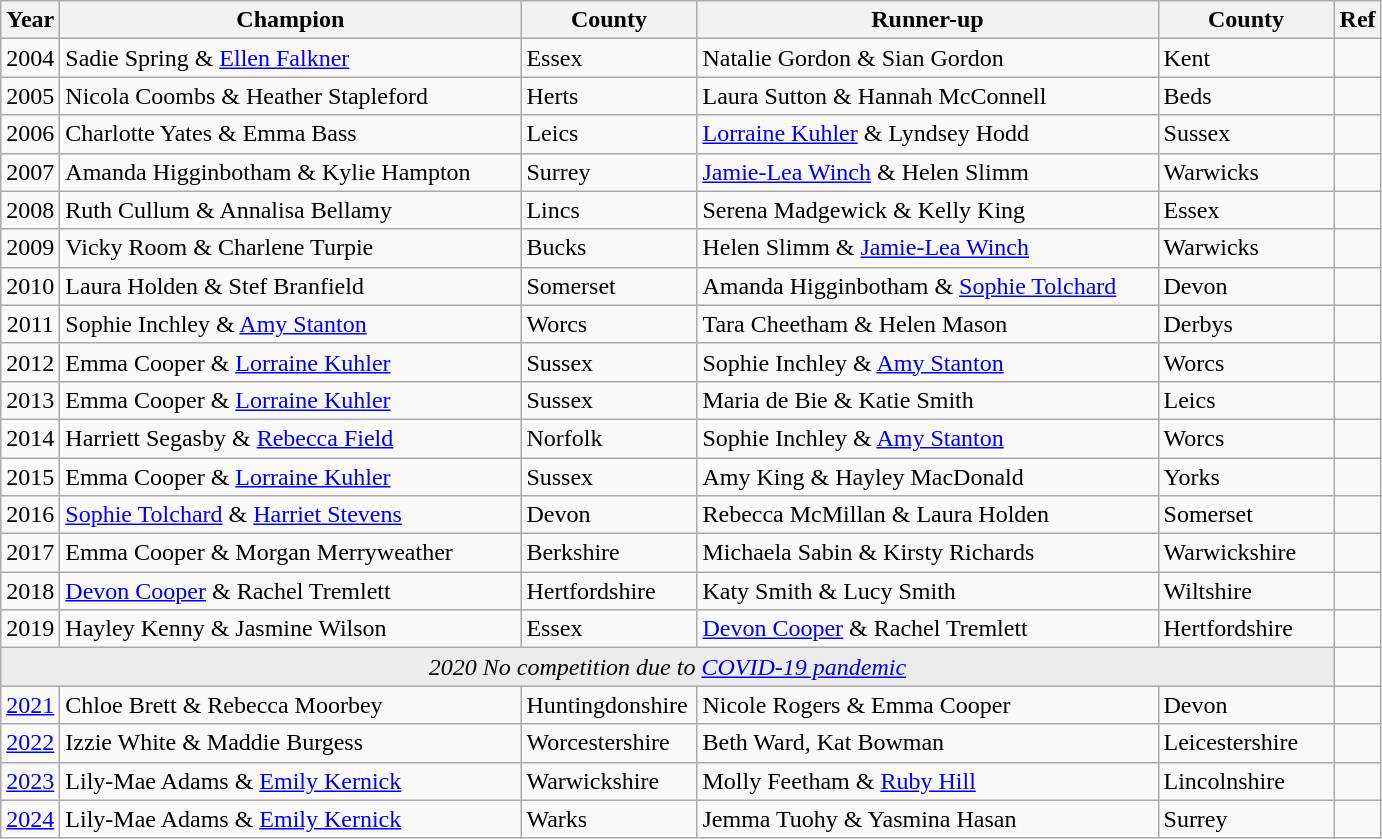<table class="wikitable">
<tr>
<th width="30">Year</th>
<th width="300">Champion</th>
<th width="110">County</th>
<th width="300">Runner-up</th>
<th width="110">County</th>
<th width="20">Ref</th>
</tr>
<tr>
<td align=center>2004</td>
<td>Sadie Spring & <a href='#'>Ellen Falkner</a></td>
<td>Essex</td>
<td>Natalie Gordon & Sian Gordon</td>
<td>Kent</td>
<td></td>
</tr>
<tr>
<td align=center>2005</td>
<td>Nicola Coombs & Heather Stapleford</td>
<td>Herts</td>
<td>Laura Sutton & Hannah McConnell</td>
<td>Beds</td>
<td></td>
</tr>
<tr>
<td align=center>2006</td>
<td>Charlotte Yates & Emma Bass</td>
<td>Leics</td>
<td><a href='#'>Lorraine Kuhler</a> & Lyndsey Hodd</td>
<td>Sussex</td>
<td></td>
</tr>
<tr>
<td align=center>2007</td>
<td>Amanda Higginbotham & Kylie Hampton</td>
<td>Surrey</td>
<td><a href='#'>Jamie-Lea Winch</a> & Helen Slimm</td>
<td>Warwicks</td>
<td></td>
</tr>
<tr>
<td align=center>2008</td>
<td>Ruth Cullum & Annalisa Bellamy</td>
<td>Lincs</td>
<td>Serena Madgewick & Kelly King</td>
<td>Essex</td>
<td></td>
</tr>
<tr>
<td align=center>2009</td>
<td>Vicky Room & Charlene Turpie</td>
<td>Bucks</td>
<td>Helen Slimm & <a href='#'>Jamie-Lea Winch</a></td>
<td>Warwicks</td>
<td></td>
</tr>
<tr>
<td align=center>2010</td>
<td>Laura Holden & Stef Branfield</td>
<td>Somerset</td>
<td>Amanda Higginbotham & <a href='#'>Sophie Tolchard</a></td>
<td>Devon</td>
<td></td>
</tr>
<tr>
<td align=center>2011</td>
<td>Sophie Inchley & <a href='#'>Amy Stanton</a></td>
<td>Worcs</td>
<td>Tara Cheetham & Helen Mason</td>
<td>Derbys</td>
<td></td>
</tr>
<tr>
<td align=center>2012</td>
<td>Emma Cooper & <a href='#'>Lorraine Kuhler</a></td>
<td>Sussex</td>
<td>Sophie Inchley & <a href='#'>Amy Stanton</a></td>
<td>Worcs</td>
<td></td>
</tr>
<tr>
<td align=center>2013</td>
<td>Emma Cooper & <a href='#'>Lorraine Kuhler</a></td>
<td>Sussex</td>
<td>Maria de Bie & Katie Smith</td>
<td>Leics</td>
<td></td>
</tr>
<tr>
<td align=center>2014</td>
<td>Harriett Segasby & <a href='#'>Rebecca Field</a></td>
<td>Norfolk</td>
<td>Sophie Inchley & <a href='#'>Amy Stanton</a></td>
<td>Worcs</td>
<td></td>
</tr>
<tr>
<td align=center>2015</td>
<td>Emma Cooper & <a href='#'>Lorraine Kuhler</a></td>
<td>Sussex</td>
<td>Amy King & Hayley MacDonald</td>
<td>Yorks</td>
<td></td>
</tr>
<tr>
<td align=center>2016</td>
<td><a href='#'>Sophie Tolchard</a> & <a href='#'>Harriet Stevens</a></td>
<td>Devon</td>
<td>Rebecca McMillan & Laura Holden</td>
<td>Somerset</td>
<td></td>
</tr>
<tr>
<td align=center>2017</td>
<td>Emma Cooper & Morgan Merryweather</td>
<td>Berkshire</td>
<td>Michaela Sabin & Kirsty Richards</td>
<td>Warwickshire</td>
<td></td>
</tr>
<tr>
<td align=center>2018</td>
<td><a href='#'>Devon Cooper</a> & Rachel Tremlett</td>
<td>Hertfordshire</td>
<td>Katy Smith & Lucy Smith</td>
<td>Wiltshire</td>
<td></td>
</tr>
<tr>
<td align=center>2019</td>
<td>Hayley Kenny & Jasmine Wilson</td>
<td>Essex</td>
<td><a href='#'>Devon Cooper</a> & Rachel Tremlett</td>
<td>Hertfordshire</td>
<td></td>
</tr>
<tr align=center>
<td colspan=5 bgcolor="ececec"><em>2020 No competition due to <a href='#'>COVID-19 pandemic</a></em></td>
<td align=left></td>
</tr>
<tr>
<td align=center><a href='#'>2021</a></td>
<td>Chloe Brett & Rebecca Moorbey</td>
<td>Huntingdonshire</td>
<td>Nicole Rogers & Emma Cooper</td>
<td>Devon</td>
<td></td>
</tr>
<tr>
<td align=center><a href='#'>2022</a></td>
<td>Izzie White & Maddie Burgess</td>
<td>Worcestershire</td>
<td>Beth Ward, Kat Bowman</td>
<td>Leicestershire</td>
<td></td>
</tr>
<tr>
<td align=center><a href='#'>2023</a></td>
<td>Lily-Mae Adams & <a href='#'>Emily Kernick</a></td>
<td>Warwickshire</td>
<td>Molly Feetham & <a href='#'>Ruby Hill</a></td>
<td>Lincolnshire</td>
<td></td>
</tr>
<tr>
<td align=center><a href='#'>2024</a></td>
<td>Lily-Mae Adams & <a href='#'>Emily Kernick</a></td>
<td>Warks</td>
<td>Jemma Tuohy & Yasmina Hasan</td>
<td>Surrey</td>
<td></td>
</tr>
</table>
